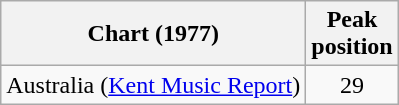<table class="wikitable">
<tr>
<th>Chart (1977)</th>
<th>Peak<br>position</th>
</tr>
<tr>
<td>Australia (<a href='#'>Kent Music Report</a>) </td>
<td style="text-align:center;">29</td>
</tr>
</table>
